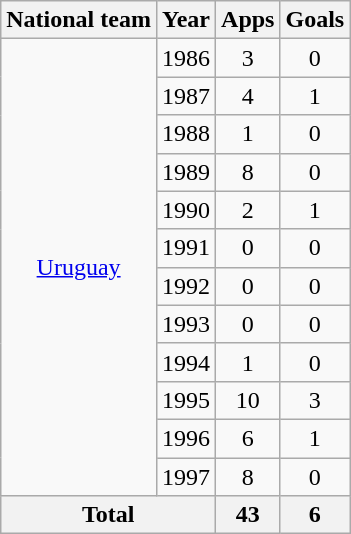<table class="wikitable" style="text-align:center">
<tr>
<th>National team</th>
<th>Year</th>
<th>Apps</th>
<th>Goals</th>
</tr>
<tr>
<td rowspan="12"><a href='#'>Uruguay</a></td>
<td>1986</td>
<td>3</td>
<td>0</td>
</tr>
<tr>
<td>1987</td>
<td>4</td>
<td>1</td>
</tr>
<tr>
<td>1988</td>
<td>1</td>
<td>0</td>
</tr>
<tr>
<td>1989</td>
<td>8</td>
<td>0</td>
</tr>
<tr>
<td>1990</td>
<td>2</td>
<td>1</td>
</tr>
<tr>
<td>1991</td>
<td>0</td>
<td>0</td>
</tr>
<tr>
<td>1992</td>
<td>0</td>
<td>0</td>
</tr>
<tr>
<td>1993</td>
<td>0</td>
<td>0</td>
</tr>
<tr>
<td>1994</td>
<td>1</td>
<td>0</td>
</tr>
<tr>
<td>1995</td>
<td>10</td>
<td>3</td>
</tr>
<tr>
<td>1996</td>
<td>6</td>
<td>1</td>
</tr>
<tr>
<td>1997</td>
<td>8</td>
<td>0</td>
</tr>
<tr>
<th colspan="2">Total</th>
<th>43</th>
<th>6</th>
</tr>
</table>
